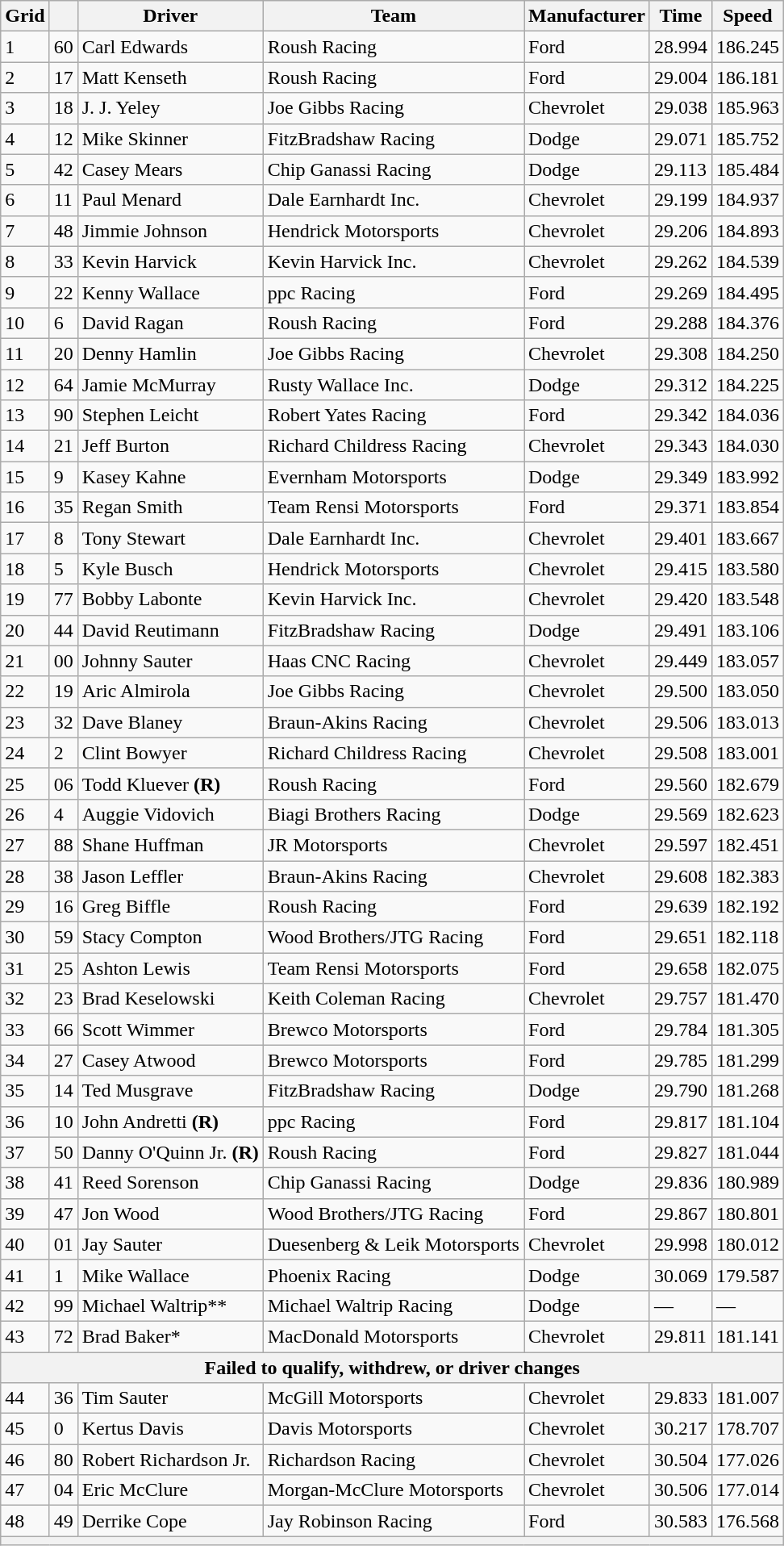<table class="wikitable">
<tr>
<th>Grid</th>
<th></th>
<th>Driver</th>
<th>Team</th>
<th>Manufacturer</th>
<th>Time</th>
<th>Speed</th>
</tr>
<tr>
<td>1</td>
<td>60</td>
<td>Carl Edwards</td>
<td>Roush Racing</td>
<td>Ford</td>
<td>28.994</td>
<td>186.245</td>
</tr>
<tr>
<td>2</td>
<td>17</td>
<td>Matt Kenseth</td>
<td>Roush Racing</td>
<td>Ford</td>
<td>29.004</td>
<td>186.181</td>
</tr>
<tr>
<td>3</td>
<td>18</td>
<td>J. J. Yeley</td>
<td>Joe Gibbs Racing</td>
<td>Chevrolet</td>
<td>29.038</td>
<td>185.963</td>
</tr>
<tr>
<td>4</td>
<td>12</td>
<td>Mike Skinner</td>
<td>FitzBradshaw Racing</td>
<td>Dodge</td>
<td>29.071</td>
<td>185.752</td>
</tr>
<tr>
<td>5</td>
<td>42</td>
<td>Casey Mears</td>
<td>Chip Ganassi Racing</td>
<td>Dodge</td>
<td>29.113</td>
<td>185.484</td>
</tr>
<tr>
<td>6</td>
<td>11</td>
<td>Paul Menard</td>
<td>Dale Earnhardt Inc.</td>
<td>Chevrolet</td>
<td>29.199</td>
<td>184.937</td>
</tr>
<tr>
<td>7</td>
<td>48</td>
<td>Jimmie Johnson</td>
<td>Hendrick Motorsports</td>
<td>Chevrolet</td>
<td>29.206</td>
<td>184.893</td>
</tr>
<tr>
<td>8</td>
<td>33</td>
<td>Kevin Harvick</td>
<td>Kevin Harvick Inc.</td>
<td>Chevrolet</td>
<td>29.262</td>
<td>184.539</td>
</tr>
<tr>
<td>9</td>
<td>22</td>
<td>Kenny Wallace</td>
<td>ppc Racing</td>
<td>Ford</td>
<td>29.269</td>
<td>184.495</td>
</tr>
<tr>
<td>10</td>
<td>6</td>
<td>David Ragan</td>
<td>Roush Racing</td>
<td>Ford</td>
<td>29.288</td>
<td>184.376</td>
</tr>
<tr>
<td>11</td>
<td>20</td>
<td>Denny Hamlin</td>
<td>Joe Gibbs Racing</td>
<td>Chevrolet</td>
<td>29.308</td>
<td>184.250</td>
</tr>
<tr>
<td>12</td>
<td>64</td>
<td>Jamie McMurray</td>
<td>Rusty Wallace Inc.</td>
<td>Dodge</td>
<td>29.312</td>
<td>184.225</td>
</tr>
<tr>
<td>13</td>
<td>90</td>
<td>Stephen Leicht</td>
<td>Robert Yates Racing</td>
<td>Ford</td>
<td>29.342</td>
<td>184.036</td>
</tr>
<tr>
<td>14</td>
<td>21</td>
<td>Jeff Burton</td>
<td>Richard Childress Racing</td>
<td>Chevrolet</td>
<td>29.343</td>
<td>184.030</td>
</tr>
<tr>
<td>15</td>
<td>9</td>
<td>Kasey Kahne</td>
<td>Evernham Motorsports</td>
<td>Dodge</td>
<td>29.349</td>
<td>183.992</td>
</tr>
<tr>
<td>16</td>
<td>35</td>
<td>Regan Smith</td>
<td>Team Rensi Motorsports</td>
<td>Ford</td>
<td>29.371</td>
<td>183.854</td>
</tr>
<tr>
<td>17</td>
<td>8</td>
<td>Tony Stewart</td>
<td>Dale Earnhardt Inc.</td>
<td>Chevrolet</td>
<td>29.401</td>
<td>183.667</td>
</tr>
<tr>
<td>18</td>
<td>5</td>
<td>Kyle Busch</td>
<td>Hendrick Motorsports</td>
<td>Chevrolet</td>
<td>29.415</td>
<td>183.580</td>
</tr>
<tr>
<td>19</td>
<td>77</td>
<td>Bobby Labonte</td>
<td>Kevin Harvick Inc.</td>
<td>Chevrolet</td>
<td>29.420</td>
<td>183.548</td>
</tr>
<tr>
<td>20</td>
<td>44</td>
<td>David Reutimann</td>
<td>FitzBradshaw Racing</td>
<td>Dodge</td>
<td>29.491</td>
<td>183.106</td>
</tr>
<tr>
<td>21</td>
<td>00</td>
<td>Johnny Sauter</td>
<td>Haas CNC Racing</td>
<td>Chevrolet</td>
<td>29.449</td>
<td>183.057</td>
</tr>
<tr>
<td>22</td>
<td>19</td>
<td>Aric Almirola</td>
<td>Joe Gibbs Racing</td>
<td>Chevrolet</td>
<td>29.500</td>
<td>183.050</td>
</tr>
<tr>
<td>23</td>
<td>32</td>
<td>Dave Blaney</td>
<td>Braun-Akins Racing</td>
<td>Chevrolet</td>
<td>29.506</td>
<td>183.013</td>
</tr>
<tr>
<td>24</td>
<td>2</td>
<td>Clint Bowyer</td>
<td>Richard Childress Racing</td>
<td>Chevrolet</td>
<td>29.508</td>
<td>183.001</td>
</tr>
<tr>
<td>25</td>
<td>06</td>
<td>Todd Kluever <strong>(R)</strong></td>
<td>Roush Racing</td>
<td>Ford</td>
<td>29.560</td>
<td>182.679</td>
</tr>
<tr>
<td>26</td>
<td>4</td>
<td>Auggie Vidovich</td>
<td>Biagi Brothers Racing</td>
<td>Dodge</td>
<td>29.569</td>
<td>182.623</td>
</tr>
<tr>
<td>27</td>
<td>88</td>
<td>Shane Huffman</td>
<td>JR Motorsports</td>
<td>Chevrolet</td>
<td>29.597</td>
<td>182.451</td>
</tr>
<tr>
<td>28</td>
<td>38</td>
<td>Jason Leffler</td>
<td>Braun-Akins Racing</td>
<td>Chevrolet</td>
<td>29.608</td>
<td>182.383</td>
</tr>
<tr>
<td>29</td>
<td>16</td>
<td>Greg Biffle</td>
<td>Roush Racing</td>
<td>Ford</td>
<td>29.639</td>
<td>182.192</td>
</tr>
<tr>
<td>30</td>
<td>59</td>
<td>Stacy Compton</td>
<td>Wood Brothers/JTG Racing</td>
<td>Ford</td>
<td>29.651</td>
<td>182.118</td>
</tr>
<tr>
<td>31</td>
<td>25</td>
<td>Ashton Lewis</td>
<td>Team Rensi Motorsports</td>
<td>Ford</td>
<td>29.658</td>
<td>182.075</td>
</tr>
<tr>
<td>32</td>
<td>23</td>
<td>Brad Keselowski</td>
<td>Keith Coleman Racing</td>
<td>Chevrolet</td>
<td>29.757</td>
<td>181.470</td>
</tr>
<tr>
<td>33</td>
<td>66</td>
<td>Scott Wimmer</td>
<td>Brewco Motorsports</td>
<td>Ford</td>
<td>29.784</td>
<td>181.305</td>
</tr>
<tr>
<td>34</td>
<td>27</td>
<td>Casey Atwood</td>
<td>Brewco Motorsports</td>
<td>Ford</td>
<td>29.785</td>
<td>181.299</td>
</tr>
<tr>
<td>35</td>
<td>14</td>
<td>Ted Musgrave</td>
<td>FitzBradshaw Racing</td>
<td>Dodge</td>
<td>29.790</td>
<td>181.268</td>
</tr>
<tr>
<td>36</td>
<td>10</td>
<td>John Andretti <strong>(R)</strong></td>
<td>ppc Racing</td>
<td>Ford</td>
<td>29.817</td>
<td>181.104</td>
</tr>
<tr>
<td>37</td>
<td>50</td>
<td>Danny O'Quinn Jr. <strong>(R)</strong></td>
<td>Roush Racing</td>
<td>Ford</td>
<td>29.827</td>
<td>181.044</td>
</tr>
<tr>
<td>38</td>
<td>41</td>
<td>Reed Sorenson</td>
<td>Chip Ganassi Racing</td>
<td>Dodge</td>
<td>29.836</td>
<td>180.989</td>
</tr>
<tr>
<td>39</td>
<td>47</td>
<td>Jon Wood</td>
<td>Wood Brothers/JTG Racing</td>
<td>Ford</td>
<td>29.867</td>
<td>180.801</td>
</tr>
<tr>
<td>40</td>
<td>01</td>
<td>Jay Sauter</td>
<td>Duesenberg & Leik Motorsports</td>
<td>Chevrolet</td>
<td>29.998</td>
<td>180.012</td>
</tr>
<tr>
<td>41</td>
<td>1</td>
<td>Mike Wallace</td>
<td>Phoenix Racing</td>
<td>Dodge</td>
<td>30.069</td>
<td>179.587</td>
</tr>
<tr>
<td>42</td>
<td>99</td>
<td>Michael Waltrip**</td>
<td>Michael Waltrip Racing</td>
<td>Dodge</td>
<td>—</td>
<td>—</td>
</tr>
<tr>
<td>43</td>
<td>72</td>
<td>Brad Baker*</td>
<td>MacDonald Motorsports</td>
<td>Chevrolet</td>
<td>29.811</td>
<td>181.141</td>
</tr>
<tr>
<th colspan="7"><strong>Failed to qualify, withdrew, or driver changes</strong></th>
</tr>
<tr>
<td>44</td>
<td>36</td>
<td>Tim Sauter</td>
<td>McGill Motorsports</td>
<td>Chevrolet</td>
<td>29.833</td>
<td>181.007</td>
</tr>
<tr>
<td>45</td>
<td>0</td>
<td>Kertus Davis</td>
<td>Davis Motorsports</td>
<td>Chevrolet</td>
<td>30.217</td>
<td>178.707</td>
</tr>
<tr>
<td>46</td>
<td>80</td>
<td>Robert Richardson Jr.</td>
<td>Richardson Racing</td>
<td>Chevrolet</td>
<td>30.504</td>
<td>177.026</td>
</tr>
<tr>
<td>47</td>
<td>04</td>
<td>Eric McClure</td>
<td>Morgan-McClure Motorsports</td>
<td>Chevrolet</td>
<td>30.506</td>
<td>177.014</td>
</tr>
<tr>
<td>48</td>
<td>49</td>
<td>Derrike Cope</td>
<td>Jay Robinson Racing</td>
<td>Ford</td>
<td>30.583</td>
<td>176.568</td>
</tr>
<tr>
<th colspan="7"></th>
</tr>
</table>
